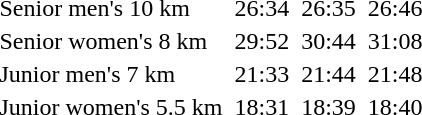<table>
<tr>
<td>Senior men's 10 km</td>
<td></td>
<td>26:34</td>
<td></td>
<td>26:35</td>
<td></td>
<td>26:46</td>
</tr>
<tr>
<td>Senior women's 8 km</td>
<td></td>
<td>29:52</td>
<td></td>
<td>30:44</td>
<td></td>
<td>31:08</td>
</tr>
<tr>
<td>Junior men's 7 km</td>
<td></td>
<td>21:33</td>
<td></td>
<td>21:44</td>
<td></td>
<td>21:48</td>
</tr>
<tr>
<td>Junior women's 5.5 km</td>
<td></td>
<td>18:31</td>
<td></td>
<td>18:39</td>
<td></td>
<td>18:40</td>
</tr>
</table>
